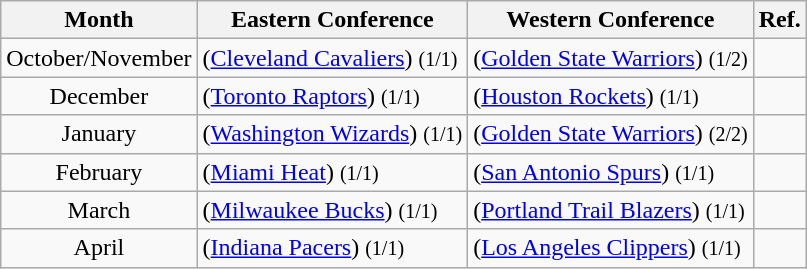<table class="wikitable sortable" style="text-align:left">
<tr>
<th>Month</th>
<th>Eastern Conference</th>
<th>Western Conference</th>
<th class=unsortable>Ref.</th>
</tr>
<tr>
<td align=center>October/November</td>
<td> (<a href='#'>Cleveland Cavaliers</a>) <small>(1/1)</small></td>
<td> (<a href='#'>Golden State Warriors</a>) <small>(1/2)</small></td>
<td align=center></td>
</tr>
<tr>
<td align=center>December</td>
<td> (<a href='#'>Toronto Raptors</a>) <small>(1/1)</small></td>
<td> (<a href='#'>Houston Rockets</a>) <small>(1/1)</small></td>
<td align=center></td>
</tr>
<tr>
<td align=center>January</td>
<td> (<a href='#'>Washington Wizards</a>) <small>(1/1)</small></td>
<td> (<a href='#'>Golden State Warriors</a>) <small>(2/2)</small></td>
<td align=center></td>
</tr>
<tr>
<td align=center>February</td>
<td> (<a href='#'>Miami Heat</a>) <small>(1/1)</small></td>
<td> (<a href='#'>San Antonio Spurs</a>) <small>(1/1)</small></td>
<td align=center></td>
</tr>
<tr>
<td align=center>March</td>
<td> (<a href='#'>Milwaukee Bucks</a>) <small>(1/1)</small></td>
<td> (<a href='#'>Portland Trail Blazers</a>) <small>(1/1)</small></td>
<td align=center></td>
</tr>
<tr>
<td align=center>April</td>
<td> (<a href='#'>Indiana Pacers</a>) <small>(1/1)</small></td>
<td> (<a href='#'>Los Angeles Clippers</a>) <small>(1/1)</small></td>
<td align=center></td>
</tr>
</table>
